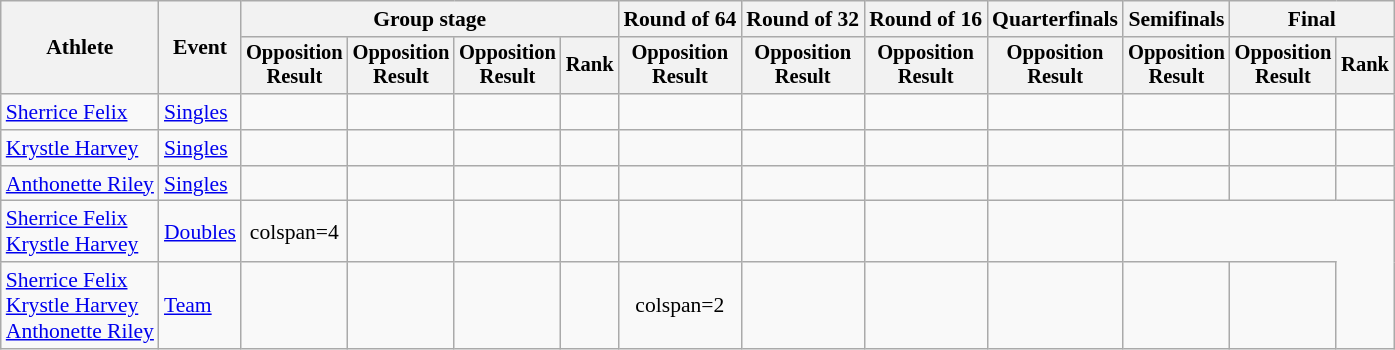<table class="wikitable" style="font-size:90%">
<tr>
<th rowspan=2>Athlete</th>
<th rowspan=2>Event</th>
<th colspan=4>Group stage</th>
<th>Round of 64</th>
<th>Round of 32</th>
<th>Round of 16</th>
<th>Quarterfinals</th>
<th>Semifinals</th>
<th colspan=2>Final</th>
</tr>
<tr style="font-size:95%">
<th>Opposition<br>Result</th>
<th>Opposition<br>Result</th>
<th>Opposition<br>Result</th>
<th>Rank</th>
<th>Opposition<br>Result</th>
<th>Opposition<br>Result</th>
<th>Opposition<br>Result</th>
<th>Opposition<br>Result</th>
<th>Opposition<br>Result</th>
<th>Opposition<br>Result</th>
<th>Rank</th>
</tr>
<tr align=center>
<td align=left><a href='#'>Sherrice Felix</a></td>
<td align=left><a href='#'>Singles</a></td>
<td></td>
<td></td>
<td></td>
<td></td>
<td></td>
<td></td>
<td></td>
<td></td>
<td></td>
<td></td>
<td></td>
</tr>
<tr align=center>
<td align=left><a href='#'>Krystle Harvey</a></td>
<td align=left><a href='#'>Singles</a></td>
<td></td>
<td></td>
<td></td>
<td></td>
<td></td>
<td></td>
<td></td>
<td></td>
<td></td>
<td></td>
<td></td>
</tr>
<tr align=center>
<td align=left><a href='#'>Anthonette Riley</a></td>
<td align=left><a href='#'>Singles</a></td>
<td></td>
<td></td>
<td></td>
<td></td>
<td></td>
<td></td>
<td></td>
<td></td>
<td></td>
<td></td>
<td></td>
</tr>
<tr align=center>
<td align=left><a href='#'>Sherrice Felix</a><br><a href='#'>Krystle Harvey</a></td>
<td align=left><a href='#'>Doubles</a></td>
<td>colspan=4 </td>
<td></td>
<td></td>
<td></td>
<td></td>
<td></td>
<td></td>
<td></td>
</tr>
<tr align=center>
<td align=left><a href='#'>Sherrice Felix</a><br><a href='#'>Krystle Harvey</a><br><a href='#'>Anthonette Riley</a></td>
<td align=left><a href='#'>Team</a></td>
<td></td>
<td></td>
<td></td>
<td></td>
<td>colspan=2 </td>
<td></td>
<td></td>
<td></td>
<td></td>
<td></td>
</tr>
</table>
